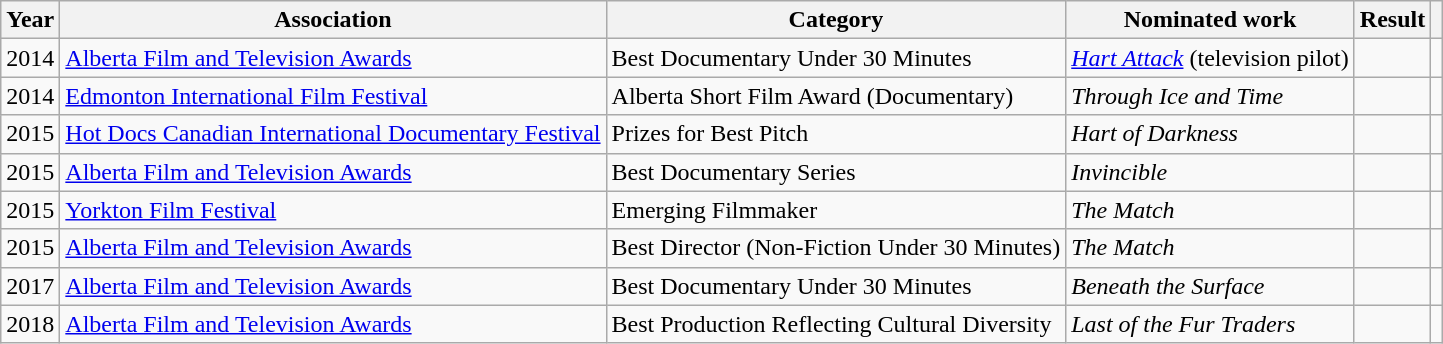<table class="wikitable">
<tr>
<th>Year</th>
<th>Association</th>
<th>Category</th>
<th>Nominated work</th>
<th>Result</th>
<th></th>
</tr>
<tr>
<td>2014</td>
<td><a href='#'>Alberta Film and Television Awards</a></td>
<td>Best Documentary Under 30 Minutes</td>
<td><em><a href='#'>Hart Attack</a></em> (television pilot)</td>
<td></td>
<td></td>
</tr>
<tr>
<td>2014</td>
<td><a href='#'>Edmonton International Film Festival</a></td>
<td>Alberta Short Film Award (Documentary)</td>
<td><em>Through Ice and Time</em></td>
<td></td>
<td></td>
</tr>
<tr>
<td>2015</td>
<td><a href='#'>Hot Docs Canadian International Documentary Festival</a></td>
<td>Prizes for Best Pitch</td>
<td><em>Hart of Darkness</em></td>
<td></td>
<td></td>
</tr>
<tr>
<td>2015</td>
<td><a href='#'>Alberta Film and Television Awards</a></td>
<td>Best Documentary Series</td>
<td><em>Invincible</em></td>
<td></td>
<td></td>
</tr>
<tr>
<td>2015</td>
<td><a href='#'>Yorkton Film Festival</a></td>
<td>Emerging Filmmaker</td>
<td><em>The Match</em></td>
<td></td>
<td></td>
</tr>
<tr>
<td>2015</td>
<td><a href='#'>Alberta Film and Television Awards</a></td>
<td>Best Director (Non-Fiction Under 30 Minutes)</td>
<td><em>The Match</em></td>
<td></td>
<td></td>
</tr>
<tr>
<td>2017</td>
<td><a href='#'>Alberta Film and Television Awards</a></td>
<td>Best Documentary Under 30 Minutes</td>
<td><em>Beneath the Surface</em></td>
<td></td>
<td></td>
</tr>
<tr>
<td>2018</td>
<td><a href='#'>Alberta Film and Television Awards</a></td>
<td>Best Production Reflecting Cultural Diversity</td>
<td><em>Last of the Fur Traders</em></td>
<td></td>
<td></td>
</tr>
</table>
